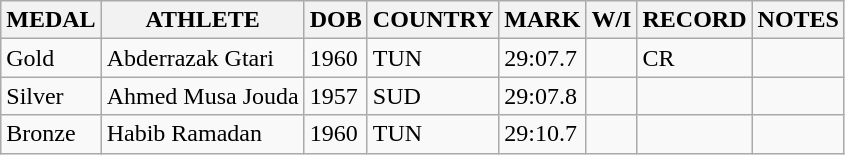<table class="wikitable">
<tr>
<th>MEDAL</th>
<th>ATHLETE</th>
<th>DOB</th>
<th>COUNTRY</th>
<th>MARK</th>
<th>W/I</th>
<th>RECORD</th>
<th>NOTES</th>
</tr>
<tr>
<td>Gold</td>
<td>Abderrazak Gtari</td>
<td>1960</td>
<td>TUN</td>
<td>29:07.7</td>
<td></td>
<td>CR</td>
<td></td>
</tr>
<tr>
<td>Silver</td>
<td>Ahmed Musa Jouda</td>
<td>1957</td>
<td>SUD</td>
<td>29:07.8</td>
<td></td>
<td></td>
<td></td>
</tr>
<tr>
<td>Bronze</td>
<td>Habib Ramadan</td>
<td>1960</td>
<td>TUN</td>
<td>29:10.7</td>
<td></td>
<td></td>
<td></td>
</tr>
</table>
